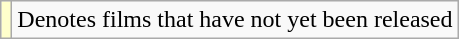<table class="wikitable sortable">
<tr>
<td style="background:#ffc;"></td>
<td>Denotes films that have not yet been released</td>
</tr>
</table>
